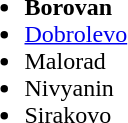<table>
<tr>
<td valign="top"><br><ul><li><strong>Borovan</strong></li><li><a href='#'>Dobrolevo</a></li><li>Malorad</li><li>Nivyanin</li><li>Sirakovo</li></ul></td>
</tr>
</table>
